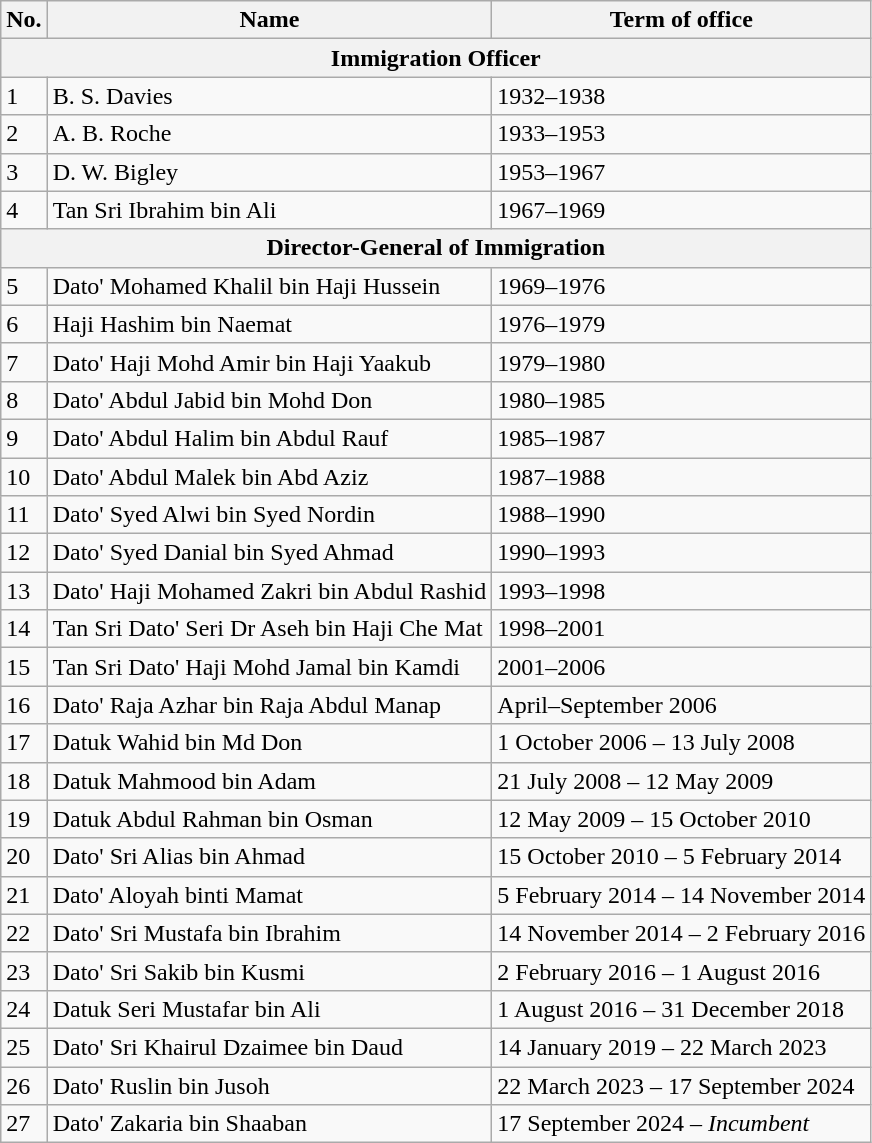<table class="wikitable" border="1">
<tr>
<th>No.</th>
<th>Name</th>
<th>Term of office</th>
</tr>
<tr>
<th colspan=3 align=center>Immigration Officer</th>
</tr>
<tr>
<td>1</td>
<td>B. S. Davies</td>
<td>1932–1938</td>
</tr>
<tr>
<td>2</td>
<td>A. B. Roche</td>
<td>1933–1953</td>
</tr>
<tr>
<td>3</td>
<td>D. W. Bigley</td>
<td>1953–1967</td>
</tr>
<tr>
<td>4</td>
<td>Tan Sri Ibrahim bin Ali</td>
<td>1967–1969</td>
</tr>
<tr>
<th colspan=3 align=center>Director-General of Immigration</th>
</tr>
<tr>
<td>5</td>
<td>Dato' Mohamed Khalil bin Haji Hussein</td>
<td>1969–1976</td>
</tr>
<tr>
<td>6</td>
<td>Haji Hashim bin Naemat</td>
<td>1976–1979</td>
</tr>
<tr>
<td>7</td>
<td>Dato' Haji Mohd Amir bin Haji Yaakub</td>
<td>1979–1980</td>
</tr>
<tr>
<td>8</td>
<td>Dato' Abdul Jabid bin Mohd Don</td>
<td>1980–1985</td>
</tr>
<tr>
<td>9</td>
<td>Dato' Abdul Halim bin Abdul Rauf</td>
<td>1985–1987</td>
</tr>
<tr>
<td>10</td>
<td>Dato' Abdul Malek bin Abd Aziz</td>
<td>1987–1988</td>
</tr>
<tr>
<td>11</td>
<td>Dato' Syed Alwi bin Syed Nordin</td>
<td>1988–1990</td>
</tr>
<tr>
<td>12</td>
<td>Dato' Syed Danial bin Syed Ahmad</td>
<td>1990–1993</td>
</tr>
<tr>
<td>13</td>
<td>Dato' Haji Mohamed Zakri bin Abdul Rashid</td>
<td>1993–1998</td>
</tr>
<tr>
<td>14</td>
<td>Tan Sri Dato' Seri Dr Aseh bin Haji Che Mat</td>
<td>1998–2001</td>
</tr>
<tr>
<td>15</td>
<td>Tan Sri Dato' Haji Mohd Jamal bin Kamdi</td>
<td>2001–2006</td>
</tr>
<tr>
<td>16</td>
<td>Dato' Raja Azhar bin Raja Abdul Manap</td>
<td>April–September 2006</td>
</tr>
<tr>
<td>17</td>
<td>Datuk Wahid bin Md Don</td>
<td>1 October 2006 – 13 July 2008</td>
</tr>
<tr>
<td>18</td>
<td>Datuk Mahmood bin Adam</td>
<td>21 July 2008 – 12 May 2009</td>
</tr>
<tr>
<td>19</td>
<td>Datuk Abdul Rahman bin Osman</td>
<td>12 May 2009 – 15 October 2010</td>
</tr>
<tr>
<td>20</td>
<td>Dato' Sri Alias bin Ahmad</td>
<td>15 October 2010 – 5 February 2014</td>
</tr>
<tr>
<td>21</td>
<td>Dato' Aloyah binti Mamat</td>
<td>5 February 2014 – 14 November 2014</td>
</tr>
<tr>
<td>22</td>
<td>Dato' Sri Mustafa bin Ibrahim</td>
<td>14 November 2014 – 2 February 2016</td>
</tr>
<tr>
<td>23</td>
<td>Dato' Sri Sakib bin Kusmi</td>
<td>2 February 2016 – 1 August 2016</td>
</tr>
<tr>
<td>24</td>
<td>Datuk Seri Mustafar bin Ali</td>
<td>1 August 2016 – 31 December 2018</td>
</tr>
<tr>
<td>25</td>
<td>Dato' Sri Khairul Dzaimee bin Daud</td>
<td>14 January 2019 – 22 March 2023</td>
</tr>
<tr>
<td>26</td>
<td>Dato' Ruslin bin Jusoh</td>
<td>22 March 2023 – 17 September 2024</td>
</tr>
<tr>
<td>27</td>
<td>Dato' Zakaria bin Shaaban</td>
<td>17 September 2024 – <em>Incumbent</em></td>
</tr>
</table>
